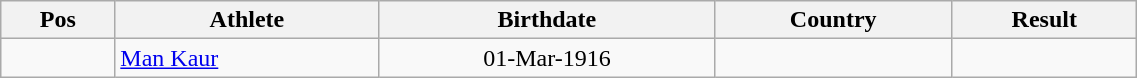<table class="wikitable"  style="text-align:center; width:60%;">
<tr>
<th>Pos</th>
<th>Athlete</th>
<th>Birthdate</th>
<th>Country</th>
<th>Result</th>
</tr>
<tr>
<td align=center></td>
<td align=left><a href='#'>Man Kaur</a></td>
<td>01-Mar-1916</td>
<td align=left></td>
<td></td>
</tr>
</table>
